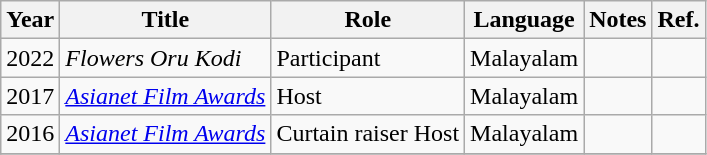<table class="wikitable">
<tr Pranavinte Pranayam>
<th>Year</th>
<th>Title</th>
<th>Role</th>
<th>Language</th>
<th>Notes</th>
<th>Ref.</th>
</tr>
<tr>
<td>2022</td>
<td><em>Flowers Oru Kodi</em></td>
<td>Participant</td>
<td>Malayalam</td>
<td></td>
<td></td>
</tr>
<tr>
<td>2017</td>
<td><em><a href='#'>Asianet Film Awards</a></em></td>
<td>Host</td>
<td>Malayalam</td>
<td></td>
<td></td>
</tr>
<tr>
<td>2016</td>
<td><em><a href='#'>Asianet Film Awards</a></em></td>
<td>Curtain raiser Host</td>
<td>Malayalam</td>
<td></td>
<td></td>
</tr>
<tr>
</tr>
</table>
